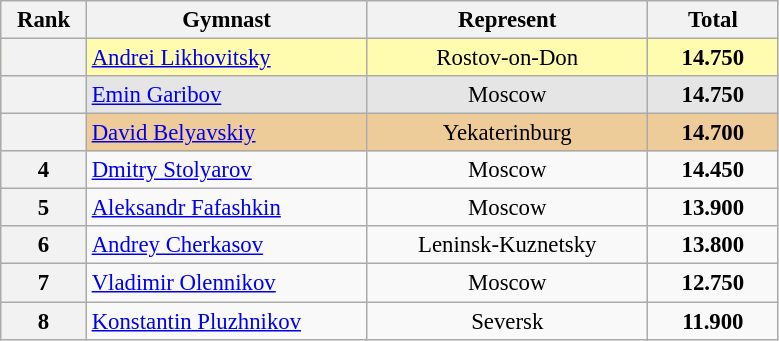<table class="wikitable sortable" style="text-align:center; font-size:95%">
<tr>
<th scope="col" style="width:50px;">Rank</th>
<th scope="col" style="width:180px;">Gymnast</th>
<th scope="col" style="width:180px;">Represent</th>
<th scope="col" style="width:80px;">Total</th>
</tr>
<tr style="background:#fffcaf;">
<th scope=row style="text-align:center"></th>
<td style="text-align:left;"><a href='#'>Andrei Likhovitsky</a></td>
<td>Rostov-on-Don</td>
<td><strong>14.750</strong></td>
</tr>
<tr style="background:#e5e5e5;">
<th scope=row style="text-align:center"></th>
<td style="text-align:left;"><a href='#'>Emin Garibov</a></td>
<td>Moscow</td>
<td><strong>14.750</strong></td>
</tr>
<tr style="background:#ec9;">
<th scope=row style="text-align:center"></th>
<td style="text-align:left;"><a href='#'>David Belyavskiy</a></td>
<td>Yekaterinburg</td>
<td><strong>14.700</strong></td>
</tr>
<tr>
<th scope=row style="text-align:center">4</th>
<td style="text-align:left;"><a href='#'>Dmitry Stolyarov</a></td>
<td>Moscow</td>
<td><strong>14.450</strong></td>
</tr>
<tr>
<th scope=row style="text-align:center">5</th>
<td style="text-align:left;"><a href='#'>Aleksandr Fafashkin</a></td>
<td>Moscow</td>
<td><strong>13.900</strong></td>
</tr>
<tr>
<th scope=row style="text-align:center">6</th>
<td style="text-align:left;"><a href='#'>Andrey Cherkasov</a></td>
<td>Leninsk-Kuznetsky</td>
<td><strong>13.800</strong></td>
</tr>
<tr>
<th scope=row style="text-align:center">7</th>
<td style="text-align:left;"><a href='#'>Vladimir Olennikov</a></td>
<td>Moscow</td>
<td><strong>12.750</strong></td>
</tr>
<tr>
<th scope=row style="text-align:center">8</th>
<td style="text-align:left;"><a href='#'>Konstantin Pluzhnikov</a></td>
<td>Seversk</td>
<td><strong>11.900</strong></td>
</tr>
</table>
